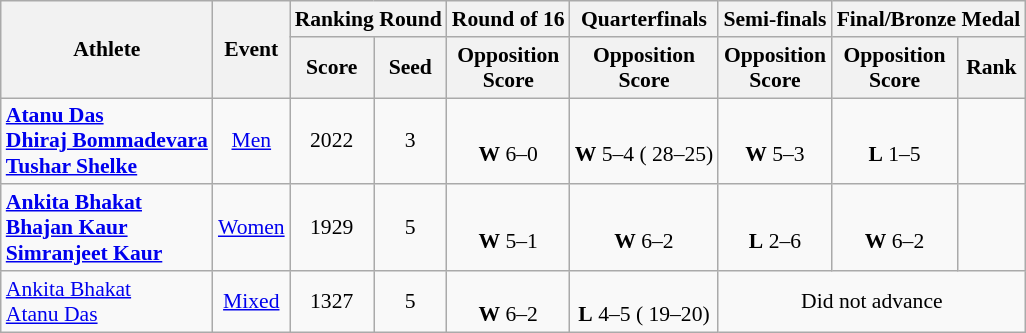<table class="wikitable" style="text-align:center; font-size:90%">
<tr>
<th rowspan="2">Athlete</th>
<th rowspan="2">Event</th>
<th colspan="2">Ranking Round</th>
<th>Round of 16</th>
<th>Quarterfinals</th>
<th>Semi-finals</th>
<th colspan="2">Final/Bronze Medal</th>
</tr>
<tr>
<th>Score</th>
<th>Seed</th>
<th>Opposition<br>Score</th>
<th>Opposition<br>Score</th>
<th>Opposition<br>Score</th>
<th>Opposition<br>Score</th>
<th>Rank</th>
</tr>
<tr>
<td align=left><strong><a href='#'>Atanu Das</a><br><a href='#'>Dhiraj Bommadevara</a><br><a href='#'>Tushar Shelke</a></strong></td>
<td><a href='#'>Men</a></td>
<td>2022</td>
<td>3</td>
<td><br><strong>W</strong> 6–0</td>
<td><br><strong>W</strong> 5–4 ( 28–25)</td>
<td><br><strong>W</strong> 5–3</td>
<td><br><strong>L</strong> 1–5</td>
<td></td>
</tr>
<tr>
<td align=left><strong><a href='#'>Ankita Bhakat</a><br><a href='#'>Bhajan Kaur</a><br><a href='#'>Simranjeet Kaur</a></strong></td>
<td><a href='#'>Women</a></td>
<td>1929</td>
<td>5</td>
<td><br><strong>W</strong> 5–1</td>
<td><br><strong>W</strong> 6–2</td>
<td><br><strong>L</strong> 2–6</td>
<td><br><strong>W</strong> 6–2</td>
<td></td>
</tr>
<tr>
<td align=left><a href='#'>Ankita Bhakat</a><br><a href='#'>Atanu Das</a></td>
<td><a href='#'>Mixed</a></td>
<td>1327</td>
<td>5</td>
<td><br><strong>W</strong> 6–2</td>
<td><br><strong>L</strong> 4–5 ( 19–20)</td>
<td colspan="3">Did not advance</td>
</tr>
</table>
